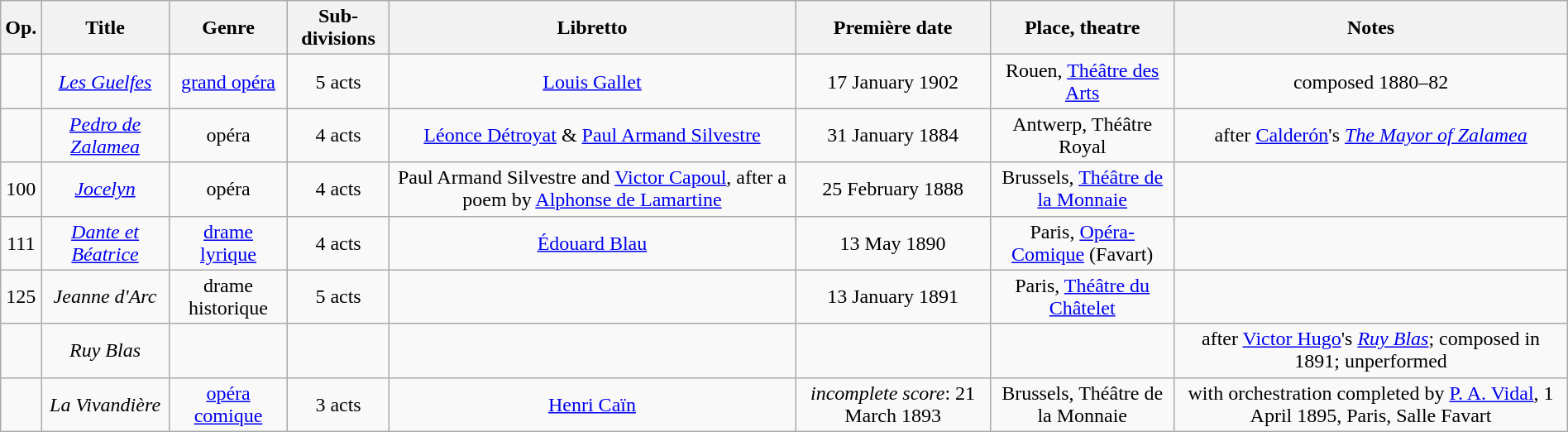<table class="wikitable sortable" style="width:100%; text-align: center">
<tr>
<th>Op.</th>
<th>Title</th>
<th>Genre</th>
<th>Sub­divisions</th>
<th>Libretto</th>
<th>Première date</th>
<th>Place, theatre</th>
<th>Notes</th>
</tr>
<tr>
<td></td>
<td><em><a href='#'>Les Guelfes</a></em></td>
<td><a href='#'>grand opéra</a></td>
<td>5 acts</td>
<td><a href='#'>Louis Gallet</a></td>
<td>17 January 1902</td>
<td>Rouen, <a href='#'>Théâtre des Arts</a></td>
<td>composed 1880–82</td>
</tr>
<tr>
<td></td>
<td><em><a href='#'>Pedro de Zalamea</a></em></td>
<td>opéra</td>
<td>4 acts</td>
<td><a href='#'>Léonce Détroyat</a> & <a href='#'>Paul Armand Silvestre</a></td>
<td>31 January 1884</td>
<td>Antwerp, Théâtre Royal</td>
<td>after <a href='#'>Calderón</a>'s <em><a href='#'>The Mayor of Zalamea</a></em></td>
</tr>
<tr>
<td>100</td>
<td><em><a href='#'>Jocelyn</a></em></td>
<td>opéra</td>
<td>4 acts</td>
<td>Paul Armand Silvestre and <a href='#'>Victor Capoul</a>, after a poem by <a href='#'>Alphonse de Lamartine</a></td>
<td>25 February 1888</td>
<td>Brussels, <a href='#'>Théâtre de la Monnaie</a></td>
<td></td>
</tr>
<tr>
<td>111</td>
<td><em><a href='#'>Dante et Béatrice</a></em></td>
<td><a href='#'>drame lyrique</a></td>
<td>4 acts</td>
<td><a href='#'>Édouard Blau</a></td>
<td>13 May 1890</td>
<td>Paris, <a href='#'>Opéra-Comique</a> (Favart)</td>
<td></td>
</tr>
<tr>
<td>125</td>
<td><em>Jeanne d'Arc</em></td>
<td>drame historique</td>
<td>5 acts</td>
<td></td>
<td>13 January 1891</td>
<td>Paris, <a href='#'>Théâtre du Châtelet</a></td>
<td></td>
</tr>
<tr>
<td></td>
<td><em>Ruy Blas</em></td>
<td></td>
<td></td>
<td></td>
<td></td>
<td></td>
<td>after <a href='#'>Victor Hugo</a>'s <em><a href='#'>Ruy Blas</a></em>; composed in 1891; unperformed</td>
</tr>
<tr>
<td></td>
<td><em>La Vivandière</em></td>
<td><a href='#'>opéra comique</a></td>
<td>3 acts</td>
<td><a href='#'>Henri Caïn</a></td>
<td> <em>incomplete score</em>: 21 March 1893</td>
<td>Brussels, Théâtre de la Monnaie</td>
<td>with orchestration completed by <a href='#'>P. A. Vidal</a>, 1 April 1895, Paris, Salle Favart</td>
</tr>
</table>
